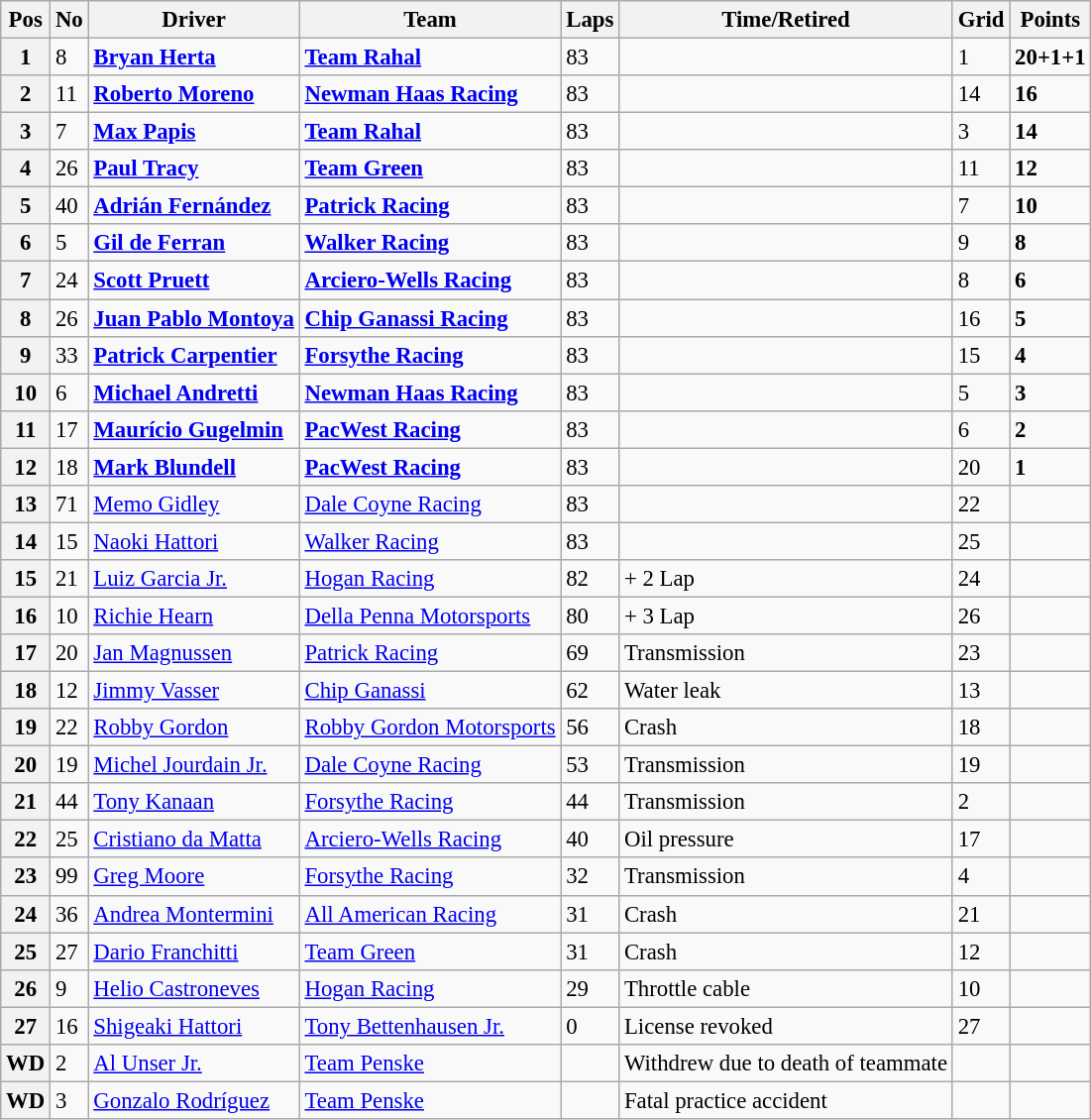<table class="wikitable" style="font-size:95%;">
<tr>
<th>Pos</th>
<th>No</th>
<th>Driver</th>
<th>Team</th>
<th>Laps</th>
<th>Time/Retired</th>
<th>Grid</th>
<th>Points</th>
</tr>
<tr>
<th>1</th>
<td>8</td>
<td> <strong><a href='#'>Bryan Herta</a></strong></td>
<td><strong><a href='#'>Team Rahal</a></strong></td>
<td>83</td>
<td></td>
<td>1</td>
<td><strong>20+1+1</strong></td>
</tr>
<tr>
<th>2</th>
<td>11</td>
<td> <strong><a href='#'>Roberto Moreno</a></strong></td>
<td><strong><a href='#'>Newman Haas Racing</a></strong></td>
<td>83</td>
<td></td>
<td>14</td>
<td><strong>16</strong></td>
</tr>
<tr>
<th>3</th>
<td>7</td>
<td> <strong><a href='#'>Max Papis</a></strong></td>
<td><strong><a href='#'>Team Rahal</a></strong></td>
<td>83</td>
<td></td>
<td>3</td>
<td><strong>14</strong></td>
</tr>
<tr>
<th>4</th>
<td>26</td>
<td> <strong><a href='#'>Paul Tracy</a></strong></td>
<td><strong><a href='#'>Team Green</a></strong></td>
<td>83</td>
<td></td>
<td>11</td>
<td><strong>12</strong></td>
</tr>
<tr>
<th>5</th>
<td>40</td>
<td> <strong><a href='#'>Adrián Fernández</a></strong></td>
<td><strong><a href='#'>Patrick Racing</a></strong></td>
<td>83</td>
<td></td>
<td>7</td>
<td><strong>10</strong></td>
</tr>
<tr>
<th>6</th>
<td>5</td>
<td> <strong><a href='#'>Gil de Ferran</a></strong></td>
<td><strong><a href='#'>Walker Racing</a></strong></td>
<td>83</td>
<td></td>
<td>9</td>
<td><strong>8</strong></td>
</tr>
<tr>
<th>7</th>
<td>24</td>
<td> <strong><a href='#'>Scott Pruett</a></strong></td>
<td><strong><a href='#'>Arciero-Wells Racing</a></strong></td>
<td>83</td>
<td></td>
<td>8</td>
<td><strong>6</strong></td>
</tr>
<tr>
<th>8</th>
<td>26</td>
<td> <strong><a href='#'>Juan Pablo Montoya</a></strong> </td>
<td><strong><a href='#'>Chip Ganassi Racing</a></strong></td>
<td>83</td>
<td></td>
<td>16</td>
<td><strong>5</strong></td>
</tr>
<tr>
<th>9</th>
<td>33</td>
<td> <strong><a href='#'>Patrick Carpentier</a></strong></td>
<td><strong><a href='#'>Forsythe Racing</a></strong></td>
<td>83</td>
<td></td>
<td>15</td>
<td><strong>4</strong></td>
</tr>
<tr>
<th>10</th>
<td>6</td>
<td> <strong><a href='#'>Michael Andretti</a></strong></td>
<td><strong><a href='#'>Newman Haas Racing</a></strong></td>
<td>83</td>
<td></td>
<td>5</td>
<td><strong>3</strong></td>
</tr>
<tr>
<th>11</th>
<td>17</td>
<td> <strong><a href='#'>Maurício Gugelmin</a></strong></td>
<td><strong><a href='#'>PacWest Racing</a></strong></td>
<td>83</td>
<td></td>
<td>6</td>
<td><strong>2</strong></td>
</tr>
<tr>
<th>12</th>
<td>18</td>
<td> <strong><a href='#'>Mark Blundell</a></strong></td>
<td><strong><a href='#'>PacWest Racing</a></strong></td>
<td>83</td>
<td></td>
<td>20</td>
<td><strong>1</strong></td>
</tr>
<tr>
<th>13</th>
<td>71</td>
<td> <a href='#'>Memo Gidley</a></td>
<td><a href='#'>Dale Coyne Racing</a></td>
<td>83</td>
<td></td>
<td>22</td>
<td></td>
</tr>
<tr>
<th>14</th>
<td>15</td>
<td> <a href='#'>Naoki Hattori</a></td>
<td><a href='#'>Walker Racing</a></td>
<td>83</td>
<td></td>
<td>25</td>
<td></td>
</tr>
<tr>
<th>15</th>
<td>21</td>
<td> <a href='#'>Luiz Garcia Jr.</a></td>
<td><a href='#'>Hogan Racing</a></td>
<td>82</td>
<td>+ 2 Lap</td>
<td>24</td>
<td></td>
</tr>
<tr>
<th>16</th>
<td>10</td>
<td> <a href='#'>Richie Hearn</a></td>
<td><a href='#'>Della Penna Motorsports</a></td>
<td>80</td>
<td>+ 3 Lap</td>
<td>26</td>
<td></td>
</tr>
<tr>
<th>17</th>
<td>20</td>
<td> <a href='#'>Jan Magnussen</a></td>
<td><a href='#'>Patrick Racing</a></td>
<td>69</td>
<td>Transmission</td>
<td>23</td>
<td></td>
</tr>
<tr>
<th>18</th>
<td>12</td>
<td> <a href='#'>Jimmy Vasser</a></td>
<td><a href='#'>Chip Ganassi</a></td>
<td>62</td>
<td>Water leak</td>
<td>13</td>
<td></td>
</tr>
<tr>
<th>19</th>
<td>22</td>
<td> <a href='#'>Robby Gordon</a></td>
<td><a href='#'>Robby Gordon Motorsports</a></td>
<td>56</td>
<td>Crash</td>
<td>18</td>
<td></td>
</tr>
<tr>
<th>20</th>
<td>19</td>
<td> <a href='#'>Michel Jourdain Jr.</a></td>
<td><a href='#'>Dale Coyne Racing</a></td>
<td>53</td>
<td>Transmission</td>
<td>19</td>
<td></td>
</tr>
<tr>
<th>21</th>
<td>44</td>
<td> <a href='#'>Tony Kanaan</a></td>
<td><a href='#'>Forsythe Racing</a></td>
<td>44</td>
<td>Transmission</td>
<td>2</td>
<td></td>
</tr>
<tr>
<th>22</th>
<td>25</td>
<td> <a href='#'>Cristiano da Matta</a></td>
<td><a href='#'>Arciero-Wells Racing</a></td>
<td>40</td>
<td>Oil pressure</td>
<td>17</td>
<td></td>
</tr>
<tr>
<th>23</th>
<td>99</td>
<td> <a href='#'>Greg Moore</a></td>
<td><a href='#'>Forsythe Racing</a></td>
<td>32</td>
<td>Transmission</td>
<td>4</td>
<td></td>
</tr>
<tr>
<th>24</th>
<td>36</td>
<td> <a href='#'>Andrea Montermini</a></td>
<td><a href='#'>All American Racing</a></td>
<td>31</td>
<td>Crash</td>
<td>21</td>
<td></td>
</tr>
<tr>
<th>25</th>
<td>27</td>
<td> <a href='#'>Dario Franchitti</a></td>
<td><a href='#'>Team Green</a></td>
<td>31</td>
<td>Crash</td>
<td>12</td>
<td></td>
</tr>
<tr>
<th>26</th>
<td>9</td>
<td> <a href='#'>Helio Castroneves</a></td>
<td><a href='#'>Hogan Racing</a></td>
<td>29</td>
<td>Throttle cable</td>
<td>10</td>
<td></td>
</tr>
<tr>
<th>27</th>
<td>16</td>
<td> <a href='#'>Shigeaki Hattori</a></td>
<td><a href='#'>Tony Bettenhausen Jr.</a></td>
<td>0</td>
<td>License revoked</td>
<td>27</td>
<td></td>
</tr>
<tr>
<th>WD</th>
<td>2</td>
<td> <a href='#'>Al Unser Jr.</a></td>
<td><a href='#'>Team Penske</a></td>
<td></td>
<td>Withdrew due to death of teammate</td>
<td></td>
<td></td>
</tr>
<tr>
<th>WD</th>
<td>3</td>
<td> <a href='#'>Gonzalo Rodríguez</a></td>
<td><a href='#'>Team Penske</a></td>
<td></td>
<td>Fatal practice accident</td>
<td></td>
<td></td>
</tr>
</table>
